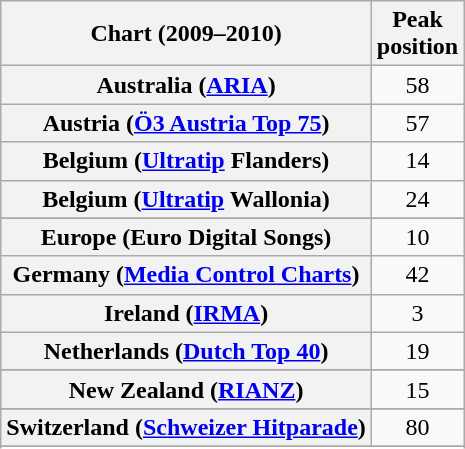<table class="wikitable sortable plainrowheaders">
<tr>
<th scope="col">Chart (2009–2010)</th>
<th scope="col">Peak<br>position</th>
</tr>
<tr>
<th scope="row">Australia (<a href='#'>ARIA</a>)</th>
<td style="text-align:center;">58</td>
</tr>
<tr>
<th scope="row">Austria (<a href='#'>Ö3 Austria Top 75</a>)</th>
<td style="text-align:center;">57</td>
</tr>
<tr>
<th scope="row">Belgium (<a href='#'>Ultratip</a> Flanders)</th>
<td style="text-align:center;">14</td>
</tr>
<tr>
<th scope="row">Belgium (<a href='#'>Ultratip</a> Wallonia)</th>
<td style="text-align:center;">24</td>
</tr>
<tr>
</tr>
<tr>
</tr>
<tr>
</tr>
<tr>
<th scope="row">Europe (Euro Digital Songs)</th>
<td style="text-align:center;">10</td>
</tr>
<tr>
<th scope="row">Germany (<a href='#'>Media Control Charts</a>)</th>
<td style="text-align:center;">42</td>
</tr>
<tr>
<th scope="row">Ireland (<a href='#'>IRMA</a>)</th>
<td style="text-align:center;">3</td>
</tr>
<tr>
<th scope="row">Netherlands (<a href='#'>Dutch Top 40</a>)</th>
<td style="text-align:center;">19</td>
</tr>
<tr>
</tr>
<tr>
<th scope="row">New Zealand (<a href='#'>RIANZ</a>)</th>
<td style="text-align:center;">15</td>
</tr>
<tr>
</tr>
<tr>
<th scope="row">Switzerland (<a href='#'>Schweizer Hitparade</a>)</th>
<td align="center">80</td>
</tr>
<tr>
</tr>
<tr>
</tr>
<tr>
</tr>
<tr>
</tr>
<tr>
</tr>
</table>
